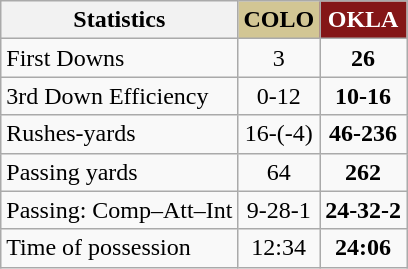<table class="wikitable">
<tr>
<th>Statistics</th>
<th style="background:#d2c694; color:black">COLO</th>
<th style="background:#841617; color:white">OKLA</th>
</tr>
<tr>
<td>First Downs</td>
<td style="text-align:center;">3</td>
<td style="text-align:center;"><strong>26</strong></td>
</tr>
<tr>
<td>3rd Down Efficiency</td>
<td style="text-align:center;">0-12</td>
<td style="text-align:center;"><strong>10-16</strong></td>
</tr>
<tr>
<td>Rushes-yards</td>
<td style="text-align:center;">16-(-4)</td>
<td style="text-align:center;"><strong>46-236</strong></td>
</tr>
<tr>
<td>Passing yards</td>
<td style="text-align:center;">64</td>
<td style="text-align:center;"><strong>262</strong></td>
</tr>
<tr>
<td>Passing: Comp–Att–Int</td>
<td style="text-align:center;">9-28-1</td>
<td style="text-align:center;"><strong>24-32-2</strong></td>
</tr>
<tr>
<td>Time of possession</td>
<td style="text-align:center;">12:34</td>
<td style="text-align:center;"><strong>24:06</strong></td>
</tr>
</table>
